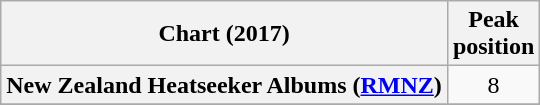<table class="wikitable sortable plainrowheaders" style="text-align:center">
<tr>
<th scope="col">Chart (2017)</th>
<th scope="col">Peak<br> position</th>
</tr>
<tr>
<th scope="row">New Zealand Heatseeker Albums (<a href='#'>RMNZ</a>)</th>
<td>8</td>
</tr>
<tr>
</tr>
<tr>
</tr>
<tr>
</tr>
<tr>
</tr>
</table>
